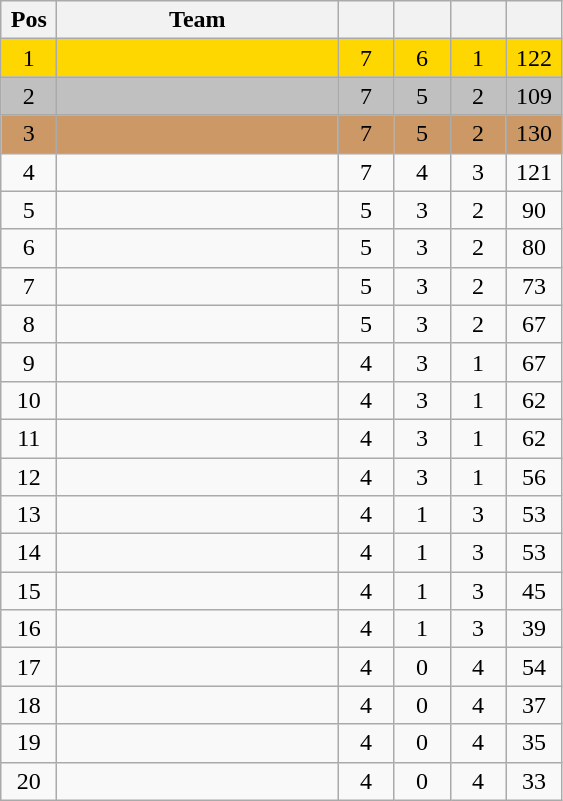<table class="wikitable" style="text-align:center">
<tr>
<th width=30>Pos</th>
<th width=180>Team</th>
<th width=30></th>
<th width=30></th>
<th width=30></th>
<th width=30></th>
</tr>
<tr bgcolor=gold>
<td>1</td>
<td align=left></td>
<td>7</td>
<td>6</td>
<td>1</td>
<td>122</td>
</tr>
<tr bgcolor=silver>
<td>2</td>
<td align=left></td>
<td>7</td>
<td>5</td>
<td>2</td>
<td>109</td>
</tr>
<tr bgcolor=cc9966>
<td>3</td>
<td align=left></td>
<td>7</td>
<td>5</td>
<td>2</td>
<td>130</td>
</tr>
<tr>
<td>4</td>
<td align=left></td>
<td>7</td>
<td>4</td>
<td>3</td>
<td>121</td>
</tr>
<tr>
<td>5</td>
<td align=left></td>
<td>5</td>
<td>3</td>
<td>2</td>
<td>90</td>
</tr>
<tr>
<td>6</td>
<td align=left></td>
<td>5</td>
<td>3</td>
<td>2</td>
<td>80</td>
</tr>
<tr>
<td>7</td>
<td align=left></td>
<td>5</td>
<td>3</td>
<td>2</td>
<td>73</td>
</tr>
<tr>
<td>8</td>
<td align=left></td>
<td>5</td>
<td>3</td>
<td>2</td>
<td>67</td>
</tr>
<tr>
<td>9</td>
<td align=left></td>
<td>4</td>
<td>3</td>
<td>1</td>
<td>67</td>
</tr>
<tr>
<td>10</td>
<td align=left></td>
<td>4</td>
<td>3</td>
<td>1</td>
<td>62</td>
</tr>
<tr>
<td>11</td>
<td align=left></td>
<td>4</td>
<td>3</td>
<td>1</td>
<td>62</td>
</tr>
<tr>
<td>12</td>
<td align=left></td>
<td>4</td>
<td>3</td>
<td>1</td>
<td>56</td>
</tr>
<tr>
<td>13</td>
<td align=left></td>
<td>4</td>
<td>1</td>
<td>3</td>
<td>53</td>
</tr>
<tr>
<td>14</td>
<td align=left></td>
<td>4</td>
<td>1</td>
<td>3</td>
<td>53</td>
</tr>
<tr>
<td>15</td>
<td align=left></td>
<td>4</td>
<td>1</td>
<td>3</td>
<td>45</td>
</tr>
<tr>
<td>16</td>
<td align=left></td>
<td>4</td>
<td>1</td>
<td>3</td>
<td>39</td>
</tr>
<tr>
<td>17</td>
<td align=left></td>
<td>4</td>
<td>0</td>
<td>4</td>
<td>54</td>
</tr>
<tr>
<td>18</td>
<td align=left></td>
<td>4</td>
<td>0</td>
<td>4</td>
<td>37</td>
</tr>
<tr>
<td>19</td>
<td align=left></td>
<td>4</td>
<td>0</td>
<td>4</td>
<td>35</td>
</tr>
<tr>
<td>20</td>
<td align=left></td>
<td>4</td>
<td>0</td>
<td>4</td>
<td>33</td>
</tr>
</table>
